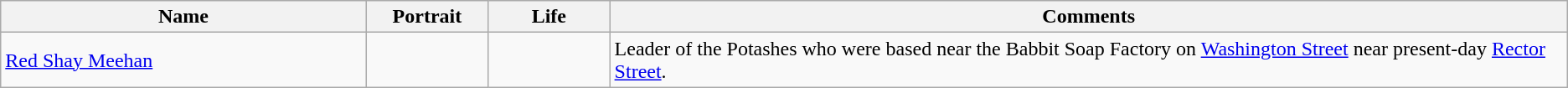<table class=wikitable>
<tr>
<th width="21%">Name</th>
<th width="7%">Portrait</th>
<th width="7%">Life</th>
<th width="55%">Comments</th>
</tr>
<tr>
<td><a href='#'>Red Shay Meehan</a></td>
<td></td>
<td></td>
<td>Leader of the Potashes who were based near the Babbit Soap Factory on <a href='#'>Washington Street</a> near present-day <a href='#'>Rector Street</a>.</td>
</tr>
</table>
